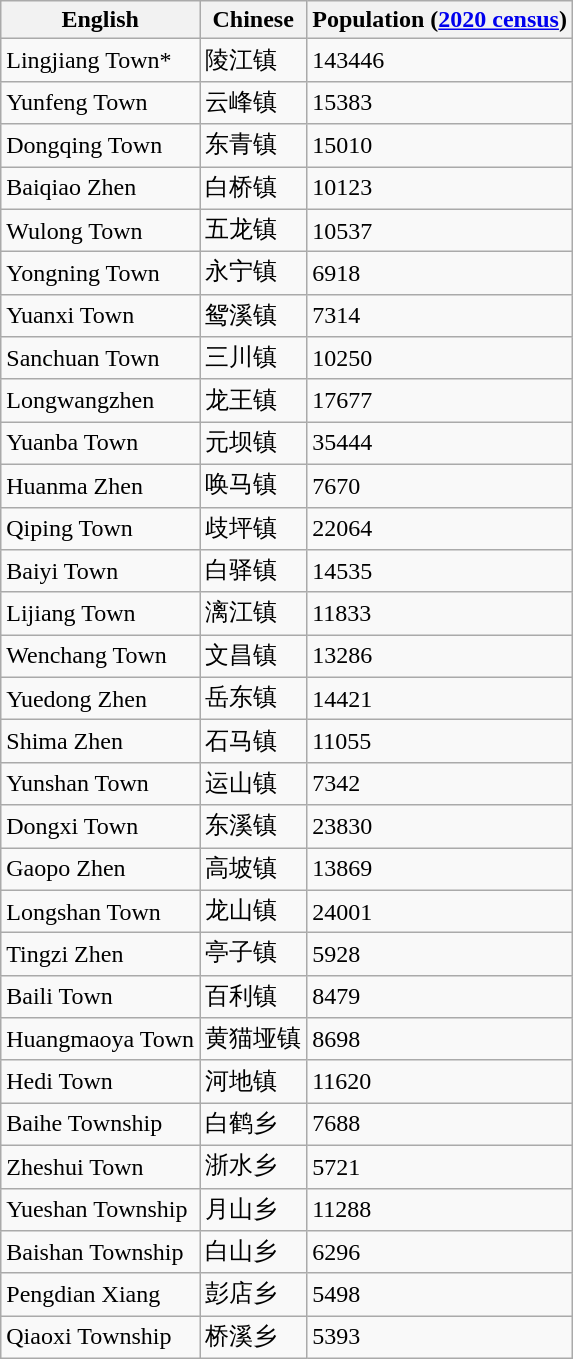<table class="wikitable">
<tr>
<th>English</th>
<th>Chinese</th>
<th>Population (<a href='#'>2020 census</a>)</th>
</tr>
<tr>
<td>Lingjiang Town*</td>
<td>陵江镇</td>
<td>143446</td>
</tr>
<tr>
<td>Yunfeng Town</td>
<td>云峰镇</td>
<td>15383</td>
</tr>
<tr>
<td>Dongqing Town</td>
<td>东青镇</td>
<td>15010</td>
</tr>
<tr>
<td>Baiqiao Zhen</td>
<td>白桥镇</td>
<td>10123</td>
</tr>
<tr>
<td>Wulong Town</td>
<td>五龙镇</td>
<td>10537</td>
</tr>
<tr>
<td>Yongning Town</td>
<td>永宁镇</td>
<td>6918</td>
</tr>
<tr>
<td>Yuanxi Town</td>
<td>鸳溪镇</td>
<td>7314</td>
</tr>
<tr>
<td>Sanchuan Town</td>
<td>三川镇</td>
<td>10250</td>
</tr>
<tr>
<td>Longwangzhen</td>
<td>龙王镇</td>
<td>17677</td>
</tr>
<tr>
<td>Yuanba Town</td>
<td>元坝镇</td>
<td>35444</td>
</tr>
<tr>
<td>Huanma Zhen</td>
<td>唤马镇</td>
<td>7670</td>
</tr>
<tr>
<td>Qiping Town</td>
<td>歧坪镇</td>
<td>22064</td>
</tr>
<tr>
<td>Baiyi Town</td>
<td>白驿镇</td>
<td>14535</td>
</tr>
<tr>
<td>Lijiang Town</td>
<td>漓江镇</td>
<td>11833</td>
</tr>
<tr>
<td>Wenchang Town</td>
<td>文昌镇</td>
<td>13286</td>
</tr>
<tr>
<td>Yuedong Zhen</td>
<td>岳东镇</td>
<td>14421</td>
</tr>
<tr>
<td>Shima Zhen</td>
<td>石马镇</td>
<td>11055</td>
</tr>
<tr>
<td>Yunshan Town</td>
<td>运山镇</td>
<td>7342</td>
</tr>
<tr>
<td>Dongxi Town</td>
<td>东溪镇</td>
<td>23830</td>
</tr>
<tr>
<td>Gaopo Zhen</td>
<td>高坡镇</td>
<td>13869</td>
</tr>
<tr>
<td>Longshan Town</td>
<td>龙山镇</td>
<td>24001</td>
</tr>
<tr>
<td>Tingzi Zhen</td>
<td>亭子镇</td>
<td>5928</td>
</tr>
<tr>
<td>Baili Town</td>
<td>百利镇</td>
<td>8479</td>
</tr>
<tr>
<td>Huangmaoya Town</td>
<td>黄猫垭镇</td>
<td>8698</td>
</tr>
<tr>
<td>Hedi Town</td>
<td>河地镇</td>
<td>11620</td>
</tr>
<tr>
<td>Baihe Township</td>
<td>白鹤乡</td>
<td>7688</td>
</tr>
<tr>
<td>Zheshui Town</td>
<td>浙水乡</td>
<td>5721</td>
</tr>
<tr>
<td>Yueshan Township</td>
<td>月山乡</td>
<td>11288</td>
</tr>
<tr>
<td>Baishan Township</td>
<td>白山乡</td>
<td>6296</td>
</tr>
<tr>
<td>Pengdian Xiang</td>
<td>彭店乡</td>
<td>5498</td>
</tr>
<tr>
<td>Qiaoxi Township</td>
<td>桥溪乡</td>
<td>5393</td>
</tr>
</table>
